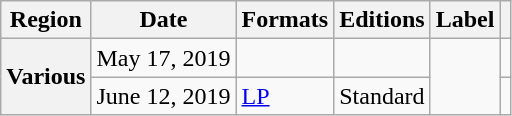<table class="wikitable plainrowheaders">
<tr>
<th scope="col">Region</th>
<th scope="col">Date</th>
<th scope="col">Formats</th>
<th scope="col">Editions</th>
<th scope="col">Label</th>
<th scope="col"></th>
</tr>
<tr>
<th scope="row" rowspan = "2">Various</th>
<td>May 17, 2019</td>
<td></td>
<td></td>
<td rowspan = "2"></td>
<td style="text-align:center;"></td>
</tr>
<tr>
<td>June 12, 2019</td>
<td><a href='#'>LP</a></td>
<td>Standard</td>
<td style="text-align:center;"></td>
</tr>
</table>
